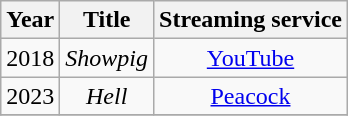<table class="wikitable sortable" style="text-align: center;">
<tr>
<th>Year</th>
<th>Title</th>
<th>Streaming service</th>
</tr>
<tr>
<td>2018</td>
<td><em>Showpig</em></td>
<td><a href='#'>YouTube</a></td>
</tr>
<tr>
<td>2023</td>
<td><em>Hell</em></td>
<td><a href='#'>Peacock</a></td>
</tr>
<tr>
</tr>
</table>
